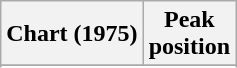<table class="wikitable sortable plainrowheaders" style="text-align:center">
<tr>
<th scope="col">Chart (1975)</th>
<th scope="col">Peak<br>position</th>
</tr>
<tr>
</tr>
<tr>
</tr>
</table>
